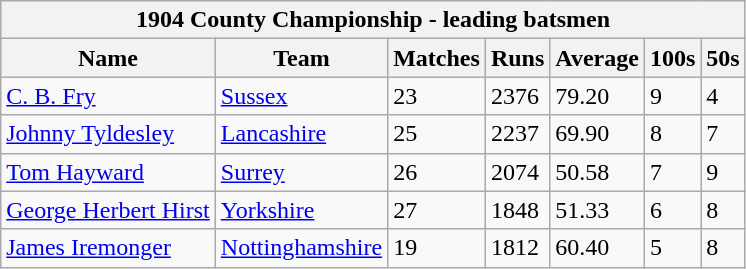<table class="wikitable">
<tr>
<th bgcolor="#efefef" colspan="7">1904 County Championship - leading batsmen</th>
</tr>
<tr bgcolor="#efefef">
<th>Name</th>
<th>Team</th>
<th>Matches</th>
<th>Runs</th>
<th>Average</th>
<th>100s</th>
<th>50s</th>
</tr>
<tr>
<td><a href='#'>C. B. Fry</a></td>
<td><a href='#'>Sussex</a></td>
<td>23</td>
<td>2376</td>
<td>79.20</td>
<td>9</td>
<td>4</td>
</tr>
<tr>
<td><a href='#'>Johnny Tyldesley</a></td>
<td><a href='#'>Lancashire</a></td>
<td>25</td>
<td>2237</td>
<td>69.90</td>
<td>8</td>
<td>7</td>
</tr>
<tr>
<td><a href='#'>Tom Hayward</a></td>
<td><a href='#'>Surrey</a></td>
<td>26</td>
<td>2074</td>
<td>50.58</td>
<td>7</td>
<td>9</td>
</tr>
<tr>
<td><a href='#'>George Herbert Hirst</a></td>
<td><a href='#'>Yorkshire</a></td>
<td>27</td>
<td>1848</td>
<td>51.33</td>
<td>6</td>
<td>8</td>
</tr>
<tr>
<td><a href='#'>James Iremonger</a></td>
<td><a href='#'>Nottinghamshire</a></td>
<td>19</td>
<td>1812</td>
<td>60.40</td>
<td>5</td>
<td>8</td>
</tr>
</table>
